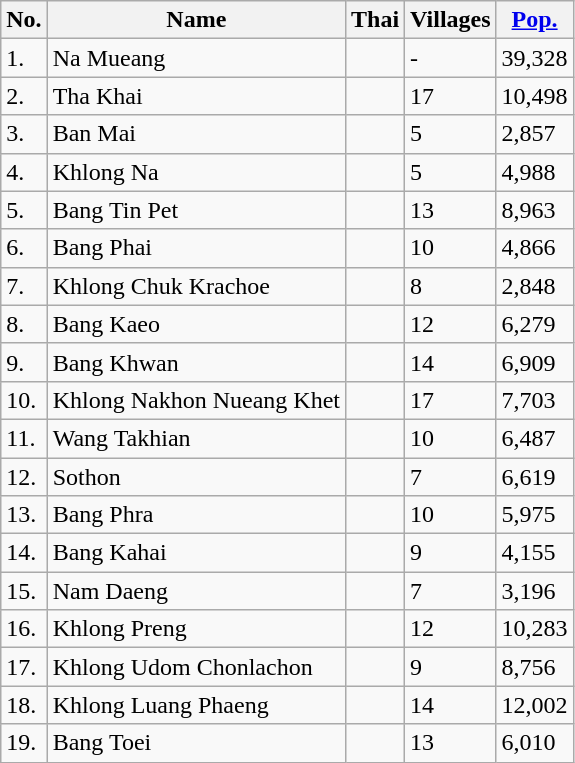<table class="wikitable sortable">
<tr>
<th>No.</th>
<th>Name</th>
<th>Thai</th>
<th>Villages</th>
<th><a href='#'>Pop.</a></th>
</tr>
<tr>
<td>1.</td>
<td>Na Mueang</td>
<td></td>
<td>-</td>
<td>39,328</td>
</tr>
<tr>
<td>2.</td>
<td>Tha Khai</td>
<td></td>
<td>17</td>
<td>10,498</td>
</tr>
<tr>
<td>3.</td>
<td>Ban Mai</td>
<td></td>
<td>5</td>
<td>2,857</td>
</tr>
<tr>
<td>4.</td>
<td>Khlong Na</td>
<td></td>
<td>5</td>
<td>4,988</td>
</tr>
<tr>
<td>5.</td>
<td>Bang Tin Pet</td>
<td></td>
<td>13</td>
<td>8,963</td>
</tr>
<tr>
<td>6.</td>
<td>Bang Phai</td>
<td></td>
<td>10</td>
<td>4,866</td>
</tr>
<tr>
<td>7.</td>
<td>Khlong Chuk Krachoe</td>
<td></td>
<td>8</td>
<td>2,848</td>
</tr>
<tr>
<td>8.</td>
<td>Bang Kaeo</td>
<td></td>
<td>12</td>
<td>6,279</td>
</tr>
<tr>
<td>9.</td>
<td>Bang Khwan</td>
<td></td>
<td>14</td>
<td>6,909</td>
</tr>
<tr>
<td>10.</td>
<td>Khlong Nakhon Nueang Khet</td>
<td></td>
<td>17</td>
<td>7,703</td>
</tr>
<tr>
<td>11.</td>
<td>Wang Takhian</td>
<td></td>
<td>10</td>
<td>6,487</td>
</tr>
<tr>
<td>12.</td>
<td>Sothon</td>
<td></td>
<td>7</td>
<td>6,619</td>
</tr>
<tr>
<td>13.</td>
<td>Bang Phra</td>
<td></td>
<td>10</td>
<td>5,975</td>
</tr>
<tr>
<td>14.</td>
<td>Bang Kahai</td>
<td></td>
<td>9</td>
<td>4,155</td>
</tr>
<tr>
<td>15.</td>
<td>Nam Daeng</td>
<td></td>
<td>7</td>
<td>3,196</td>
</tr>
<tr>
<td>16.</td>
<td>Khlong Preng</td>
<td></td>
<td>12</td>
<td>10,283</td>
</tr>
<tr>
<td>17.</td>
<td>Khlong Udom Chonlachon</td>
<td></td>
<td>9</td>
<td>8,756</td>
</tr>
<tr>
<td>18.</td>
<td>Khlong Luang Phaeng</td>
<td></td>
<td>14</td>
<td>12,002</td>
</tr>
<tr>
<td>19.</td>
<td>Bang Toei</td>
<td></td>
<td>13</td>
<td>6,010</td>
</tr>
</table>
